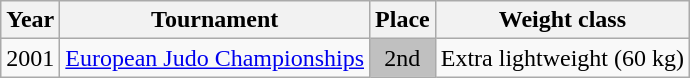<table class=wikitable>
<tr>
<th>Year</th>
<th>Tournament</th>
<th>Place</th>
<th>Weight class</th>
</tr>
<tr>
<td>2001</td>
<td><a href='#'>European Judo Championships</a></td>
<td bgcolor="silver" align="center">2nd</td>
<td>Extra lightweight (60 kg)</td>
</tr>
</table>
